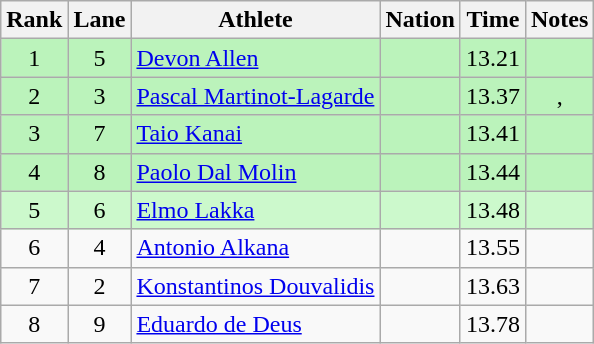<table class="wikitable sortable" style="text-align:center;">
<tr>
<th>Rank</th>
<th>Lane</th>
<th>Athlete</th>
<th>Nation</th>
<th>Time</th>
<th>Notes</th>
</tr>
<tr bgcolor="#bbf3bb">
<td>1</td>
<td>5</td>
<td align="left"><a href='#'>Devon Allen</a></td>
<td align="left"></td>
<td>13.21</td>
<td></td>
</tr>
<tr bgcolor="#bbf3bb">
<td>2</td>
<td>3</td>
<td align="left"><a href='#'>Pascal Martinot-Lagarde</a></td>
<td align="left"></td>
<td>13.37</td>
<td>, </td>
</tr>
<tr bgcolor="#bbf3bb">
<td>3</td>
<td>7</td>
<td align="left"><a href='#'>Taio Kanai</a></td>
<td align="left"></td>
<td>13.41</td>
<td></td>
</tr>
<tr bgcolor="#bbf3bb">
<td>4</td>
<td>8</td>
<td align="left"><a href='#'>Paolo Dal Molin</a></td>
<td align="left"></td>
<td>13.44</td>
<td></td>
</tr>
<tr bgcolor="#ccf9cc">
<td>5</td>
<td>6</td>
<td align="left"><a href='#'>Elmo Lakka</a></td>
<td align="left"></td>
<td>13.48</td>
<td></td>
</tr>
<tr>
<td>6</td>
<td>4</td>
<td align="left"><a href='#'>Antonio Alkana</a></td>
<td align="left"></td>
<td>13.55</td>
<td></td>
</tr>
<tr>
<td>7</td>
<td>2</td>
<td align="left"><a href='#'>Konstantinos Douvalidis</a></td>
<td align="left"></td>
<td>13.63</td>
<td></td>
</tr>
<tr>
<td>8</td>
<td>9</td>
<td align="left"><a href='#'>Eduardo de Deus</a></td>
<td align="left"></td>
<td>13.78</td>
<td></td>
</tr>
</table>
